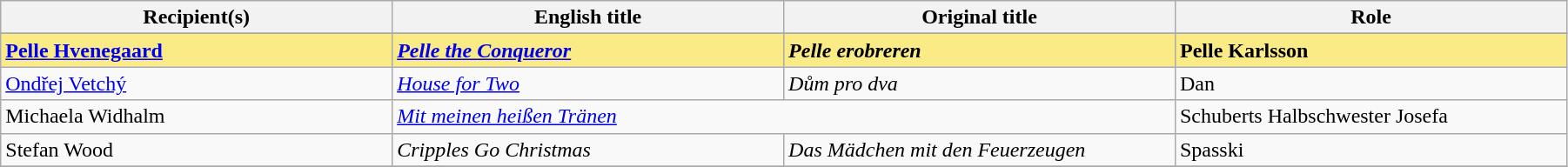<table class="sortable wikitable" width="95%" cellpadding="5">
<tr>
<th width="20%">Recipient(s)</th>
<th width="20%">English title</th>
<th width="20%">Original title</th>
<th width="20%">Role</th>
</tr>
<tr>
</tr>
<tr style="background:#FAEB86">
<td><strong> <a href='#'>Pelle Hvenegaard</a></strong></td>
<td><strong><em><a href='#'>Pelle the Conqueror</a></em></strong></td>
<td><strong><em>Pelle erobreren</em></strong></td>
<td><strong>Pelle Karlsson</strong></td>
</tr>
<tr>
<td> <a href='#'>Ondřej Vetchý</a></td>
<td><em><a href='#'>House for Two</a></em></td>
<td><em>Dům pro dva</em></td>
<td>Dan</td>
</tr>
<tr>
<td> Michaela Widhalm</td>
<td colspan="2"><em><a href='#'>Mit meinen heißen Tränen</a></em></td>
<td>Schuberts Halbschwester Josefa</td>
</tr>
<tr>
<td> Stefan Wood</td>
<td><em>Cripples Go Christmas</em></td>
<td><em>Das Mädchen mit den Feuerzeugen</em></td>
<td>Spasski</td>
</tr>
<tr>
</tr>
</table>
